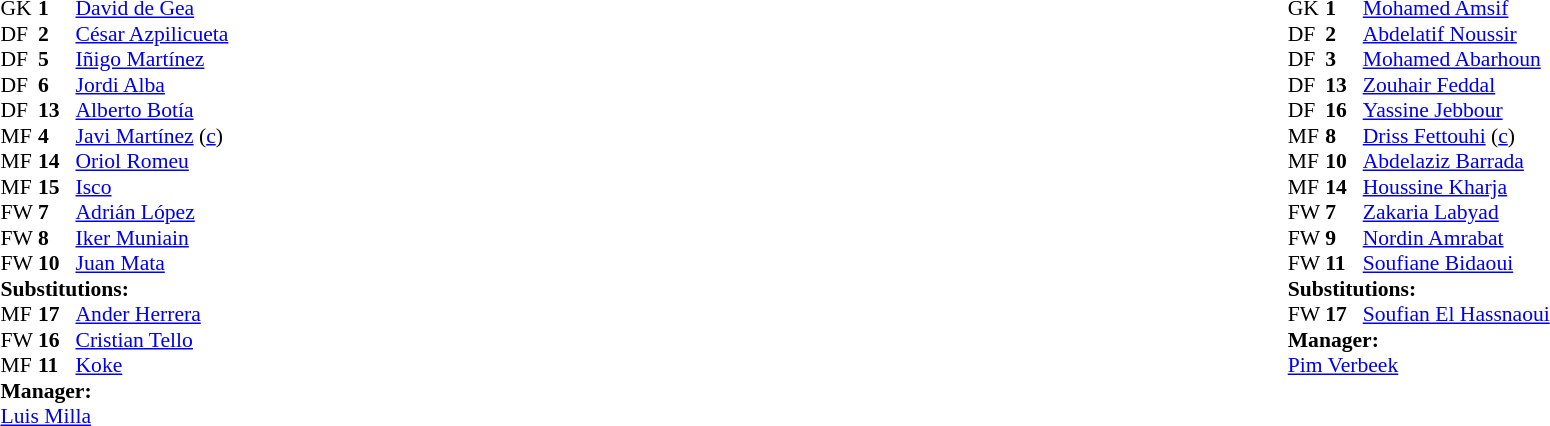<table width="100%">
<tr>
<td valign="top" width="50%"><br><table style="font-size: 90%" cellspacing="0" cellpadding="0">
<tr>
<th width="25"></th>
<th width="25"></th>
</tr>
<tr>
<td>GK</td>
<td><strong>1</strong></td>
<td><a href='#'>David de Gea</a></td>
</tr>
<tr>
<td>DF</td>
<td><strong>2</strong></td>
<td><a href='#'>César Azpilicueta</a></td>
</tr>
<tr>
<td>DF</td>
<td><strong>5</strong></td>
<td><a href='#'>Iñigo Martínez</a></td>
<td></td>
</tr>
<tr>
<td>DF</td>
<td><strong>6</strong></td>
<td><a href='#'>Jordi Alba</a></td>
</tr>
<tr>
<td>DF</td>
<td><strong>13</strong></td>
<td><a href='#'>Alberto Botía</a></td>
</tr>
<tr>
<td>MF</td>
<td><strong>4</strong></td>
<td><a href='#'>Javi Martínez</a> (<a href='#'>c</a>)</td>
<td></td>
<td></td>
</tr>
<tr>
<td>MF</td>
<td><strong>14</strong></td>
<td><a href='#'>Oriol Romeu</a></td>
</tr>
<tr>
<td>MF</td>
<td><strong>15</strong></td>
<td><a href='#'>Isco</a></td>
<td></td>
<td></td>
</tr>
<tr>
<td>FW</td>
<td><strong>7</strong></td>
<td><a href='#'>Adrián López</a></td>
</tr>
<tr>
<td>FW</td>
<td><strong>8</strong></td>
<td><a href='#'>Iker Muniain</a></td>
<td></td>
<td></td>
</tr>
<tr>
<td>FW</td>
<td><strong>10</strong></td>
<td><a href='#'>Juan Mata</a></td>
<td></td>
</tr>
<tr>
<td colspan=3><strong>Substitutions:</strong></td>
</tr>
<tr>
<td>MF</td>
<td><strong>17</strong></td>
<td><a href='#'>Ander Herrera</a></td>
<td></td>
<td></td>
</tr>
<tr>
<td>FW</td>
<td><strong>16</strong></td>
<td><a href='#'>Cristian Tello</a></td>
<td></td>
<td></td>
</tr>
<tr>
<td>MF</td>
<td><strong>11</strong></td>
<td><a href='#'>Koke</a></td>
<td></td>
<td></td>
</tr>
<tr>
<td colspan=3><strong>Manager:</strong></td>
</tr>
<tr>
<td colspan=3><a href='#'>Luis Milla</a></td>
</tr>
</table>
</td>
<td valign="top"></td>
<td valign="top" width="50%"><br><table style="font-size: 90%" cellspacing="0" cellpadding="0" align="center">
<tr>
<th width=25></th>
<th width=25></th>
</tr>
<tr>
<td>GK</td>
<td><strong>1</strong></td>
<td><a href='#'>Mohamed Amsif</a></td>
</tr>
<tr>
<td>DF</td>
<td><strong>2</strong></td>
<td><a href='#'>Abdelatif Noussir</a></td>
</tr>
<tr>
<td>DF</td>
<td><strong>3</strong></td>
<td><a href='#'>Mohamed Abarhoun</a></td>
</tr>
<tr>
<td>DF</td>
<td><strong>13</strong></td>
<td><a href='#'>Zouhair Feddal</a></td>
<td></td>
</tr>
<tr>
<td>DF</td>
<td><strong>16</strong></td>
<td><a href='#'>Yassine Jebbour</a></td>
</tr>
<tr>
<td>MF</td>
<td><strong>8</strong></td>
<td><a href='#'>Driss Fettouhi</a> (<a href='#'>c</a>)</td>
</tr>
<tr>
<td>MF</td>
<td><strong>10</strong></td>
<td><a href='#'>Abdelaziz Barrada</a></td>
</tr>
<tr>
<td>MF</td>
<td><strong>14</strong></td>
<td><a href='#'>Houssine Kharja</a></td>
</tr>
<tr>
<td>FW</td>
<td><strong>7</strong></td>
<td><a href='#'>Zakaria Labyad</a></td>
</tr>
<tr>
<td>FW</td>
<td><strong>9</strong></td>
<td><a href='#'>Nordin Amrabat</a></td>
</tr>
<tr>
<td>FW</td>
<td><strong>11</strong></td>
<td><a href='#'>Soufiane Bidaoui</a></td>
<td></td>
<td></td>
</tr>
<tr>
<td colspan=3><strong>Substitutions:</strong></td>
</tr>
<tr>
<td>FW</td>
<td><strong>17</strong></td>
<td><a href='#'>Soufian El Hassnaoui</a></td>
<td></td>
<td></td>
</tr>
<tr>
<td colspan=3><strong>Manager:</strong></td>
</tr>
<tr>
<td colspan=3> <a href='#'>Pim Verbeek</a></td>
</tr>
</table>
</td>
</tr>
</table>
